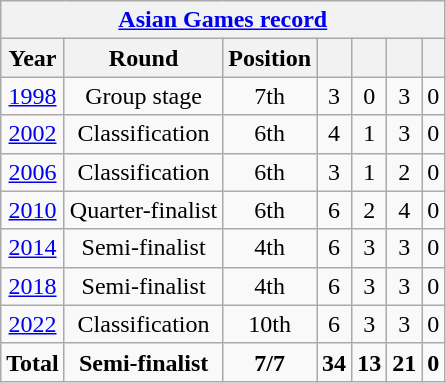<table class="wikitable" style="text-align: center;">
<tr>
<th colspan=10><a href='#'>Asian Games record</a></th>
</tr>
<tr>
<th>Year</th>
<th>Round</th>
<th>Position</th>
<th></th>
<th></th>
<th></th>
<th></th>
</tr>
<tr>
<td> <a href='#'>1998</a></td>
<td>Group stage</td>
<td>7th</td>
<td>3</td>
<td>0</td>
<td>3</td>
<td>0</td>
</tr>
<tr>
<td> <a href='#'>2002</a></td>
<td>Classification</td>
<td>6th</td>
<td>4</td>
<td>1</td>
<td>3</td>
<td>0</td>
</tr>
<tr>
<td> <a href='#'>2006</a></td>
<td>Classification</td>
<td>6th</td>
<td>3</td>
<td>1</td>
<td>2</td>
<td>0</td>
</tr>
<tr>
<td> <a href='#'>2010</a></td>
<td>Quarter-finalist</td>
<td>6th</td>
<td>6</td>
<td>2</td>
<td>4</td>
<td>0</td>
</tr>
<tr>
<td> <a href='#'>2014</a></td>
<td>Semi-finalist</td>
<td>4th</td>
<td>6</td>
<td>3</td>
<td>3</td>
<td>0</td>
</tr>
<tr>
<td> <a href='#'>2018</a></td>
<td>Semi-finalist</td>
<td>4th</td>
<td>6</td>
<td>3</td>
<td>3</td>
<td>0</td>
</tr>
<tr>
<td> <a href='#'>2022</a></td>
<td>Classification</td>
<td>10th</td>
<td>6</td>
<td>3</td>
<td>3</td>
<td>0</td>
</tr>
<tr>
<td colspan=1><strong>Total</strong></td>
<td><strong>Semi-finalist</strong></td>
<td><strong>7/7</strong></td>
<td><strong>34</strong></td>
<td><strong>13</strong></td>
<td><strong>21</strong></td>
<td><strong>0</strong></td>
</tr>
</table>
